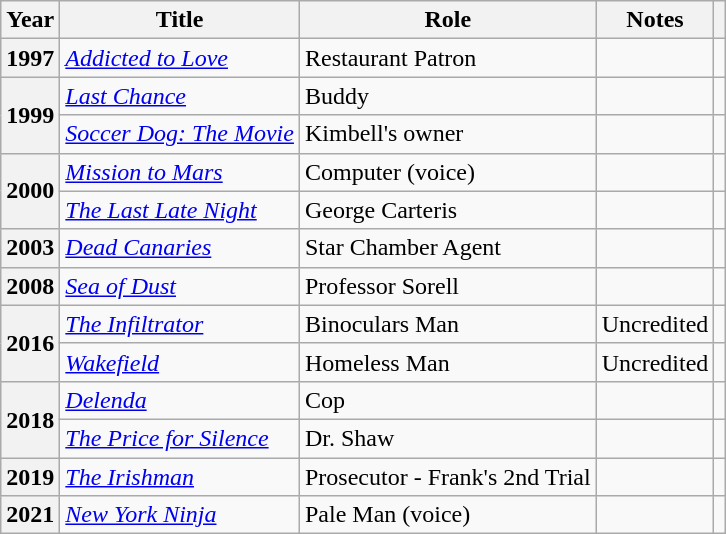<table class="wikitable sortable plainrowheaders">
<tr>
<th scope="col">Year</th>
<th scope="col">Title</th>
<th scope="col">Role</th>
<th scope="col" class="unsortable">Notes</th>
<th scope="col" class="unsortable"></th>
</tr>
<tr>
<th scope="row">1997</th>
<td><em><a href='#'>Addicted to Love</a></em></td>
<td>Restaurant Patron</td>
<td></td>
<td></td>
</tr>
<tr>
<th scope="row" rowspan="2">1999</th>
<td><em><a href='#'>Last Chance</a></em></td>
<td>Buddy</td>
<td></td>
<td></td>
</tr>
<tr>
<td><em><a href='#'>Soccer Dog: The Movie</a></em></td>
<td>Kimbell's owner</td>
<td></td>
<td></td>
</tr>
<tr>
<th scope="row" rowspan="2">2000</th>
<td><em><a href='#'>Mission to Mars</a></em></td>
<td>Computer (voice)</td>
<td></td>
<td></td>
</tr>
<tr>
<td data-sort-value="Last Late Night"><em><a href='#'>The Last Late Night</a></em></td>
<td>George Carteris</td>
<td></td>
<td></td>
</tr>
<tr>
<th scope="row">2003</th>
<td><em><a href='#'>Dead Canaries</a></em></td>
<td>Star Chamber Agent</td>
<td></td>
<td></td>
</tr>
<tr>
<th scope="row">2008</th>
<td><em><a href='#'>Sea of Dust</a></em></td>
<td>Professor Sorell</td>
<td></td>
<td></td>
</tr>
<tr>
<th scope="row" rowspan="2">2016</th>
<td data-sort-value="Infiltrator"><em><a href='#'>The Infiltrator</a></em></td>
<td>Binoculars Man</td>
<td>Uncredited</td>
<td></td>
</tr>
<tr>
<td><em><a href='#'>Wakefield</a></em></td>
<td>Homeless Man</td>
<td>Uncredited</td>
<td></td>
</tr>
<tr>
<th scope="row" rowspan="2">2018</th>
<td><em><a href='#'>Delenda</a></em></td>
<td>Cop</td>
<td></td>
<td></td>
</tr>
<tr>
<td data-sort-value="Price for Silence"><em><a href='#'>The Price for Silence</a></em></td>
<td>Dr. Shaw</td>
<td></td>
<td></td>
</tr>
<tr>
<th scope="row">2019</th>
<td data-sort-value="Irishman"><em><a href='#'>The Irishman</a></em></td>
<td>Prosecutor - Frank's 2nd Trial</td>
<td></td>
<td></td>
</tr>
<tr>
<th scope="row">2021</th>
<td><em><a href='#'>New York Ninja</a></em></td>
<td>Pale Man (voice)</td>
<td></td>
<td></td>
</tr>
</table>
